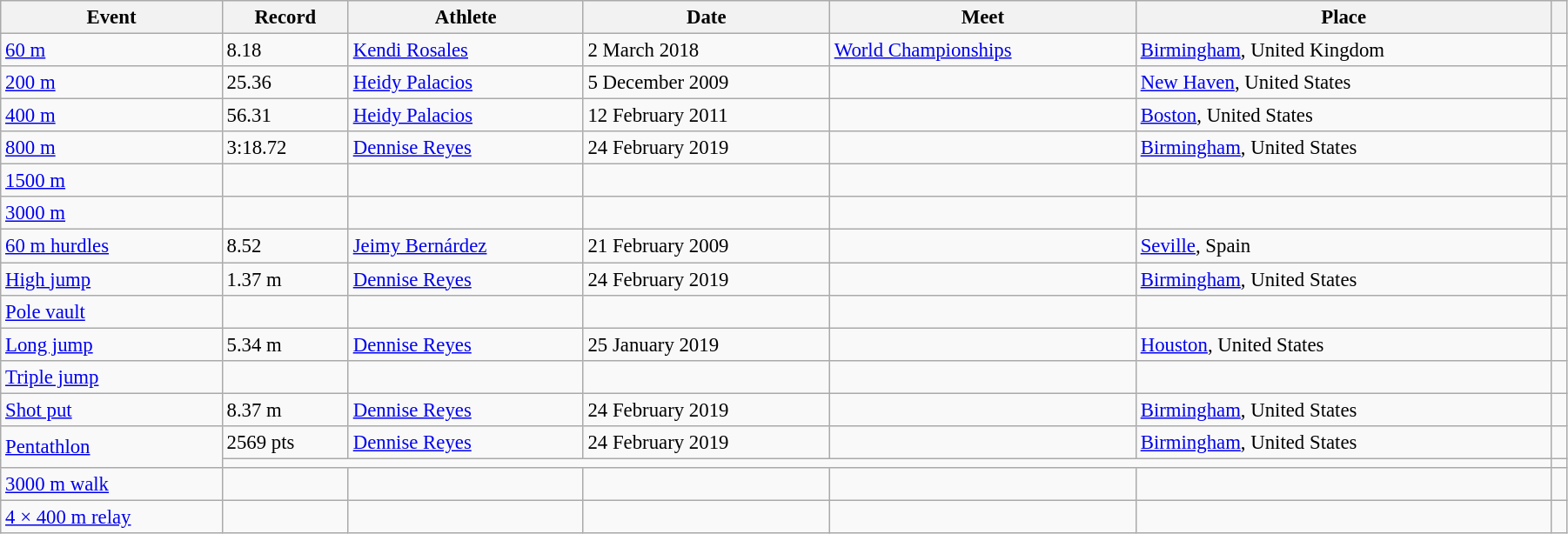<table class="wikitable" style="font-size:95%; width: 95%;">
<tr>
<th>Event</th>
<th>Record</th>
<th>Athlete</th>
<th>Date</th>
<th>Meet</th>
<th>Place</th>
<th></th>
</tr>
<tr>
<td><a href='#'>60 m</a></td>
<td>8.18</td>
<td><a href='#'>Kendi Rosales</a></td>
<td>2 March 2018</td>
<td><a href='#'>World Championships</a></td>
<td><a href='#'>Birmingham</a>, United Kingdom</td>
<td></td>
</tr>
<tr>
<td><a href='#'>200 m</a></td>
<td>25.36</td>
<td><a href='#'>Heidy Palacios</a></td>
<td>5 December 2009</td>
<td></td>
<td><a href='#'>New Haven</a>, United States</td>
<td></td>
</tr>
<tr>
<td><a href='#'>400 m</a></td>
<td>56.31</td>
<td><a href='#'>Heidy Palacios</a></td>
<td>12 February 2011</td>
<td></td>
<td><a href='#'>Boston</a>, United States</td>
<td></td>
</tr>
<tr>
<td><a href='#'>800 m</a></td>
<td>3:18.72</td>
<td><a href='#'>Dennise Reyes</a></td>
<td>24 February 2019</td>
<td></td>
<td><a href='#'>Birmingham</a>, United States</td>
<td></td>
</tr>
<tr>
<td><a href='#'>1500 m</a></td>
<td></td>
<td></td>
<td></td>
<td></td>
<td></td>
<td></td>
</tr>
<tr>
<td><a href='#'>3000 m</a></td>
<td></td>
<td></td>
<td></td>
<td></td>
<td></td>
<td></td>
</tr>
<tr>
<td><a href='#'>60 m hurdles</a></td>
<td>8.52</td>
<td><a href='#'>Jeimy Bernárdez</a></td>
<td>21 February 2009</td>
<td></td>
<td><a href='#'>Seville</a>, Spain</td>
<td></td>
</tr>
<tr>
<td><a href='#'>High jump</a></td>
<td>1.37 m</td>
<td><a href='#'>Dennise Reyes</a></td>
<td>24 February 2019</td>
<td></td>
<td><a href='#'>Birmingham</a>, United States</td>
<td></td>
</tr>
<tr>
<td><a href='#'>Pole vault</a></td>
<td></td>
<td></td>
<td></td>
<td></td>
<td></td>
<td></td>
</tr>
<tr>
<td><a href='#'>Long jump</a></td>
<td>5.34 m</td>
<td><a href='#'>Dennise Reyes</a></td>
<td>25 January 2019</td>
<td></td>
<td><a href='#'>Houston</a>, United States</td>
<td></td>
</tr>
<tr>
<td><a href='#'>Triple jump</a></td>
<td></td>
<td></td>
<td></td>
<td></td>
<td></td>
<td></td>
</tr>
<tr>
<td><a href='#'>Shot put</a></td>
<td>8.37 m</td>
<td><a href='#'>Dennise Reyes</a></td>
<td>24 February 2019</td>
<td></td>
<td><a href='#'>Birmingham</a>, United States</td>
<td></td>
</tr>
<tr>
<td rowspan=2><a href='#'>Pentathlon</a></td>
<td>2569 pts</td>
<td><a href='#'>Dennise Reyes</a></td>
<td>24 February 2019</td>
<td></td>
<td><a href='#'>Birmingham</a>, United States</td>
<td></td>
</tr>
<tr>
<td colspan=5></td>
<td></td>
</tr>
<tr>
<td><a href='#'>3000 m walk</a></td>
<td></td>
<td></td>
<td></td>
<td></td>
<td></td>
<td></td>
</tr>
<tr>
<td><a href='#'>4 × 400 m relay</a></td>
<td></td>
<td></td>
<td></td>
<td></td>
<td></td>
<td></td>
</tr>
</table>
